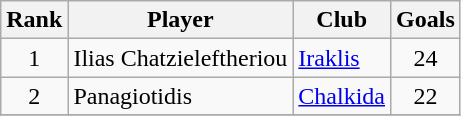<table class="wikitable" style="text-align:center">
<tr>
<th>Rank</th>
<th>Player</th>
<th>Club</th>
<th>Goals</th>
</tr>
<tr>
<td>1</td>
<td align="left"> Ilias Chatzieleftheriou</td>
<td align="left"><a href='#'>Iraklis</a></td>
<td>24</td>
</tr>
<tr>
<td>2</td>
<td align="left"> Panagiotidis</td>
<td align="left"><a href='#'>Chalkida</a></td>
<td>22</td>
</tr>
<tr>
</tr>
</table>
